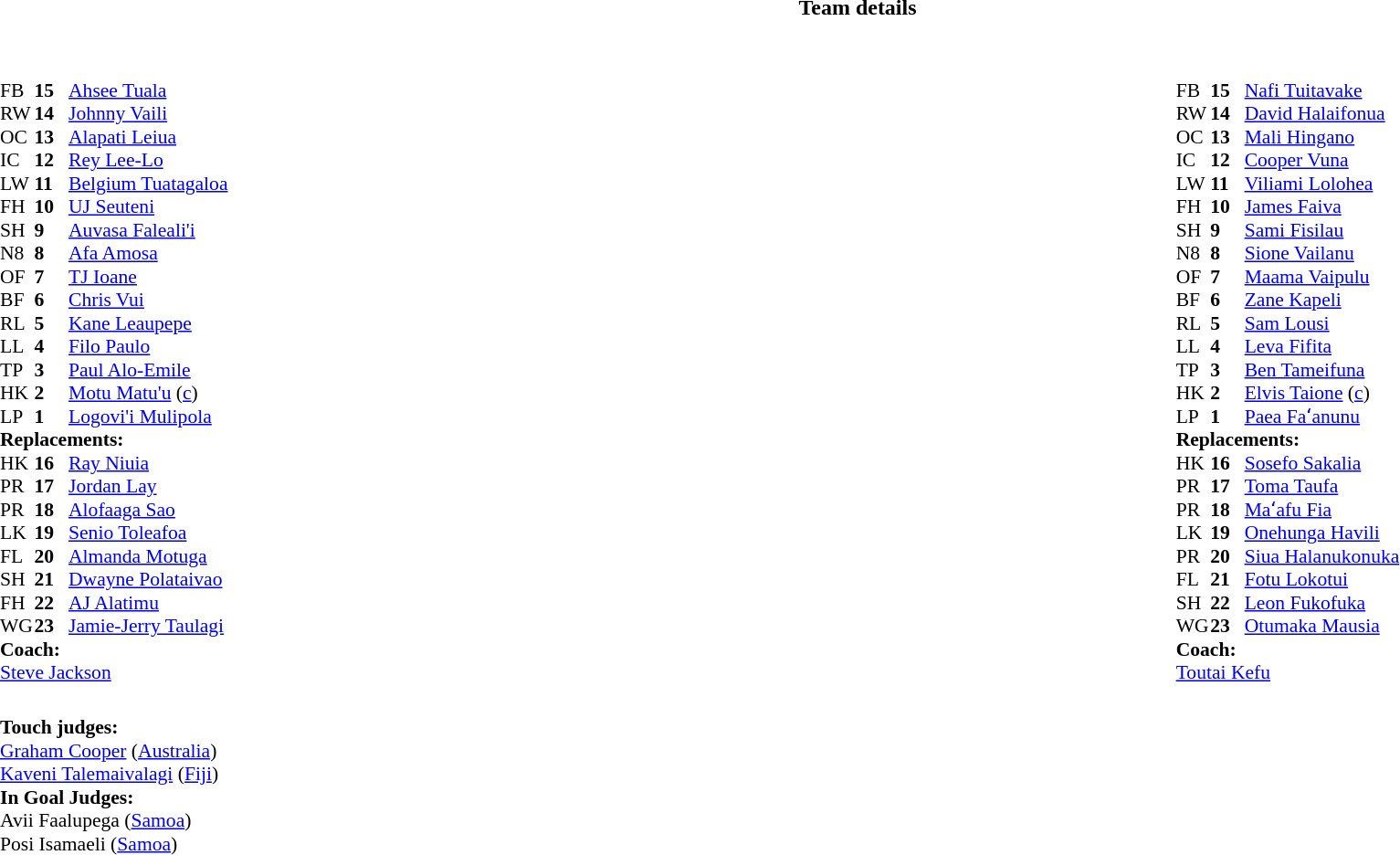<table border="0" style="width:100%" class="collapsible collapsed">
<tr>
<th>Team details</th>
</tr>
<tr>
<td><br><table style="width:100%">
<tr>
<td style="vertical-align:top; width:50%"><br><table style="font-size: 90%" cellspacing="0" cellpadding="0">
<tr>
<th width="25"></th>
<th width="25"></th>
</tr>
<tr>
<td>FB</td>
<td><strong>15</strong></td>
<td><a href='#'>Ahsee Tuala</a></td>
</tr>
<tr>
<td>RW</td>
<td><strong>14</strong></td>
<td><a href='#'>Johnny Vaili</a></td>
<td></td>
<td></td>
</tr>
<tr>
<td>OC</td>
<td><strong>13</strong></td>
<td><a href='#'>Alapati Leiua</a></td>
</tr>
<tr>
<td>IC</td>
<td><strong>12</strong></td>
<td><a href='#'>Rey Lee-Lo</a></td>
</tr>
<tr>
<td>LW</td>
<td><strong>11</strong></td>
<td><a href='#'>Belgium Tuatagaloa</a></td>
</tr>
<tr>
<td>FH</td>
<td><strong>10</strong></td>
<td><a href='#'>UJ Seuteni</a></td>
<td></td>
<td></td>
</tr>
<tr>
<td>SH</td>
<td><strong>9</strong></td>
<td><a href='#'>Auvasa Faleali'i</a></td>
<td></td>
<td></td>
</tr>
<tr>
<td>N8</td>
<td><strong>8</strong></td>
<td><a href='#'>Afa Amosa</a></td>
</tr>
<tr>
<td>OF</td>
<td><strong>7</strong></td>
<td><a href='#'>TJ Ioane</a></td>
<td></td>
<td></td>
</tr>
<tr>
<td>BF</td>
<td><strong>6</strong></td>
<td><a href='#'>Chris Vui</a></td>
</tr>
<tr>
<td>RL</td>
<td><strong>5</strong></td>
<td><a href='#'>Kane Leaupepe</a></td>
</tr>
<tr>
<td>LL</td>
<td><strong>4</strong></td>
<td><a href='#'>Filo Paulo</a></td>
<td></td>
<td></td>
</tr>
<tr>
<td>TP</td>
<td><strong>3</strong></td>
<td><a href='#'>Paul Alo-Emile</a></td>
<td></td>
<td></td>
</tr>
<tr>
<td>HK</td>
<td><strong>2</strong></td>
<td><a href='#'>Motu Matu'u</a> (<a href='#'>c</a>)</td>
<td></td>
<td></td>
</tr>
<tr>
<td>LP</td>
<td><strong>1</strong></td>
<td><a href='#'>Logovi'i Mulipola</a></td>
<td></td>
<td></td>
</tr>
<tr>
<td colspan=3><strong>Replacements:</strong></td>
</tr>
<tr>
<td>HK</td>
<td><strong>16</strong></td>
<td><a href='#'>Ray Niuia</a></td>
<td></td>
<td></td>
</tr>
<tr>
<td>PR</td>
<td><strong>17</strong></td>
<td><a href='#'>Jordan Lay</a></td>
<td></td>
<td></td>
</tr>
<tr>
<td>PR</td>
<td><strong>18</strong></td>
<td><a href='#'>Alofaaga Sao</a></td>
<td></td>
<td></td>
</tr>
<tr>
<td>LK</td>
<td><strong>19</strong></td>
<td><a href='#'>Senio Toleafoa</a></td>
<td></td>
<td></td>
</tr>
<tr>
<td>FL</td>
<td><strong>20</strong></td>
<td><a href='#'>Almanda Motuga</a></td>
<td></td>
<td></td>
</tr>
<tr>
<td>SH</td>
<td><strong>21</strong></td>
<td><a href='#'>Dwayne Polataivao</a></td>
<td></td>
<td></td>
</tr>
<tr>
<td>FH</td>
<td><strong>22</strong></td>
<td><a href='#'>AJ Alatimu</a></td>
<td></td>
<td></td>
</tr>
<tr>
<td>WG</td>
<td><strong>23</strong></td>
<td><a href='#'>Jamie-Jerry Taulagi</a></td>
<td></td>
<td></td>
</tr>
<tr>
<td colspan=3><strong>Coach:</strong></td>
</tr>
<tr>
<td colspan="4"> <a href='#'>Steve Jackson</a></td>
</tr>
</table>
</td>
<td style="vertical-align:top; width:50%;"><br><table cellspacing="0" cellpadding="0" style="font-size:90%; margin:auto;">
<tr>
<th width="25"></th>
<th width="25"></th>
</tr>
<tr>
<td>FB</td>
<td><strong>15</strong></td>
<td><a href='#'>Nafi Tuitavake</a></td>
</tr>
<tr>
<td>RW</td>
<td><strong>14</strong></td>
<td><a href='#'>David Halaifonua</a></td>
<td></td>
<td></td>
</tr>
<tr>
<td>OC</td>
<td><strong>13</strong></td>
<td><a href='#'>Mali Hingano</a></td>
</tr>
<tr>
<td>IC</td>
<td><strong>12</strong></td>
<td><a href='#'>Cooper Vuna</a></td>
</tr>
<tr>
<td>LW</td>
<td><strong>11</strong></td>
<td><a href='#'>Viliami Lolohea</a></td>
</tr>
<tr>
<td>FH</td>
<td><strong>10</strong></td>
<td><a href='#'>James Faiva</a></td>
</tr>
<tr>
<td>SH</td>
<td><strong>9</strong></td>
<td><a href='#'>Sami Fisilau</a></td>
<td></td>
<td></td>
</tr>
<tr>
<td>N8</td>
<td><strong>8</strong></td>
<td><a href='#'>Sione Vailanu</a></td>
<td></td>
<td></td>
</tr>
<tr>
<td>OF</td>
<td><strong>7</strong></td>
<td><a href='#'>Maama Vaipulu</a></td>
<td></td>
<td></td>
<td></td>
</tr>
<tr>
<td>BF</td>
<td><strong>6</strong></td>
<td><a href='#'>Zane Kapeli</a></td>
</tr>
<tr>
<td>RL</td>
<td><strong>5</strong></td>
<td><a href='#'>Sam Lousi</a></td>
<td></td>
<td></td>
</tr>
<tr>
<td>LL</td>
<td><strong>4</strong></td>
<td><a href='#'>Leva Fifita</a></td>
</tr>
<tr>
<td>TP</td>
<td><strong>3</strong></td>
<td><a href='#'>Ben Tameifuna</a></td>
<td></td>
<td></td>
</tr>
<tr>
<td>HK</td>
<td><strong>2</strong></td>
<td><a href='#'>Elvis Taione</a> (<a href='#'>c</a>)</td>
<td></td>
<td></td>
<td></td>
</tr>
<tr>
<td>LP</td>
<td><strong>1</strong></td>
<td><a href='#'>Paea Faʻanunu</a></td>
<td></td>
<td></td>
</tr>
<tr>
<td colspan=3><strong>Replacements:</strong></td>
</tr>
<tr>
<td>HK</td>
<td><strong>16</strong></td>
<td><a href='#'>Sosefo Sakalia</a></td>
<td></td>
<td></td>
</tr>
<tr>
<td>PR</td>
<td><strong>17</strong></td>
<td><a href='#'>Toma Taufa</a></td>
<td></td>
<td></td>
</tr>
<tr>
<td>PR</td>
<td><strong>18</strong></td>
<td><a href='#'>Maʻafu Fia</a></td>
<td></td>
<td></td>
<td></td>
</tr>
<tr>
<td>LK</td>
<td><strong>19</strong></td>
<td><a href='#'>Onehunga Havili</a></td>
<td></td>
<td></td>
</tr>
<tr>
<td>PR</td>
<td><strong>20</strong></td>
<td><a href='#'>Siua Halanukonuka</a></td>
<td></td>
<td></td>
<td></td>
</tr>
<tr>
<td>FL</td>
<td><strong>21</strong></td>
<td><a href='#'>Fotu Lokotui</a></td>
<td></td>
<td></td>
</tr>
<tr>
<td>SH</td>
<td><strong>22</strong></td>
<td><a href='#'>Leon Fukofuka</a></td>
<td></td>
<td></td>
</tr>
<tr>
<td>WG</td>
<td><strong>23</strong></td>
<td><a href='#'>Otumaka Mausia</a></td>
<td></td>
<td></td>
</tr>
<tr>
<td colspan=3><strong>Coach:</strong></td>
</tr>
<tr>
<td colspan="4"> <a href='#'>Toutai Kefu</a></td>
</tr>
</table>
</td>
</tr>
</table>
<table style="width:100%; font-size:90%;">
<tr>
<td><br><strong>Touch judges:</strong>
<br><a href='#'>Graham Cooper</a> (<a href='#'>Australia</a>)
<br><a href='#'>Kaveni Talemaivalagi</a> (<a href='#'>Fiji</a>)
<br><strong>In Goal Judges:</strong>
<br>Avii Faalupega (<a href='#'>Samoa</a>)
<br>Posi Isamaeli (<a href='#'>Samoa</a>)</td>
</tr>
</table>
</td>
</tr>
</table>
